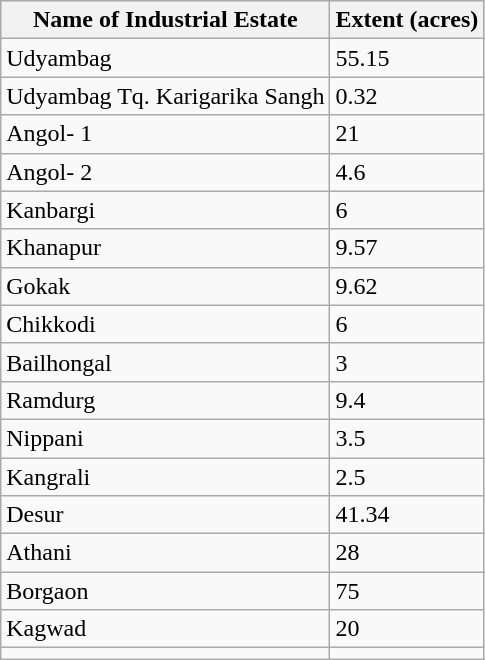<table class="wikitable"  style="display: inline-table;">
<tr>
<th>Name of Industrial Estate</th>
<th>Extent (acres)</th>
</tr>
<tr>
<td>Udyambag</td>
<td>55.15</td>
</tr>
<tr>
<td>Udyambag Tq. Karigarika Sangh</td>
<td>0.32</td>
</tr>
<tr>
<td>Angol- 1</td>
<td>21</td>
</tr>
<tr>
<td>Angol- 2</td>
<td>4.6</td>
</tr>
<tr>
<td>Kanbargi</td>
<td>6</td>
</tr>
<tr>
<td>Khanapur</td>
<td>9.57</td>
</tr>
<tr>
<td>Gokak</td>
<td>9.62</td>
</tr>
<tr>
<td>Chikkodi</td>
<td>6</td>
</tr>
<tr>
<td>Bailhongal</td>
<td>3</td>
</tr>
<tr>
<td>Ramdurg</td>
<td>9.4</td>
</tr>
<tr>
<td>Nippani</td>
<td>3.5</td>
</tr>
<tr>
<td>Kangrali</td>
<td>2.5</td>
</tr>
<tr>
<td>Desur</td>
<td>41.34</td>
</tr>
<tr>
<td>Athani</td>
<td>28</td>
</tr>
<tr>
<td>Borgaon</td>
<td>75</td>
</tr>
<tr>
<td>Kagwad</td>
<td>20</td>
</tr>
<tr>
<td></td>
<td></td>
</tr>
</table>
